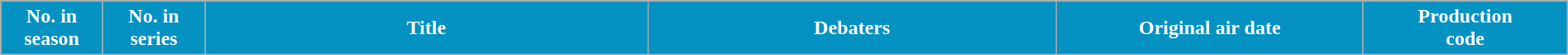<table class="wikitable plainrowheaders" width="100%">
<tr style="color:white">
<th style="background:#0492C2; width:6%;">No. in<br>season</th>
<th style="background:#0492C2; width:6%;">No. in<br>series</th>
<th style="background:#0492C2; width:26%;">Title</th>
<th style="background:#0492C2; width:24%;">Debaters</th>
<th style="background:#0492C2; width:18%;">Original air date</th>
<th style="background:#0492C2; width:12%;">Production<br>code<br>





















</th>
</tr>
</table>
